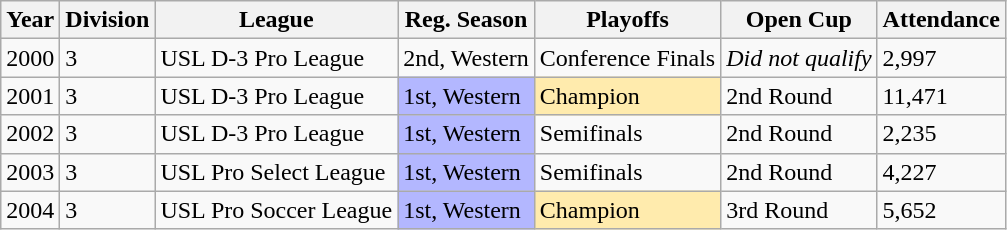<table class="wikitable">
<tr>
<th>Year</th>
<th>Division</th>
<th>League</th>
<th>Reg. Season</th>
<th>Playoffs</th>
<th>Open Cup</th>
<th>Attendance</th>
</tr>
<tr>
<td>2000</td>
<td>3</td>
<td>USL D-3 Pro League</td>
<td>2nd, Western</td>
<td>Conference Finals</td>
<td><em>Did not qualify</em></td>
<td>2,997</td>
</tr>
<tr>
<td>2001</td>
<td>3</td>
<td>USL D-3 Pro League</td>
<td bgcolor="B3B7FF">1st, Western</td>
<td bgcolor="FFEBAD">Champion</td>
<td>2nd Round</td>
<td>11,471</td>
</tr>
<tr>
<td>2002</td>
<td>3</td>
<td>USL D-3 Pro League</td>
<td bgcolor="B3B7FF">1st, Western</td>
<td>Semifinals</td>
<td>2nd Round</td>
<td>2,235</td>
</tr>
<tr>
<td>2003</td>
<td>3</td>
<td>USL Pro Select League</td>
<td bgcolor="B3B7FF">1st, Western</td>
<td>Semifinals</td>
<td>2nd Round</td>
<td>4,227</td>
</tr>
<tr>
<td>2004</td>
<td>3</td>
<td>USL Pro Soccer League</td>
<td bgcolor="B3B7FF">1st, Western</td>
<td bgcolor="FFEBAD">Champion</td>
<td>3rd Round</td>
<td>5,652</td>
</tr>
</table>
